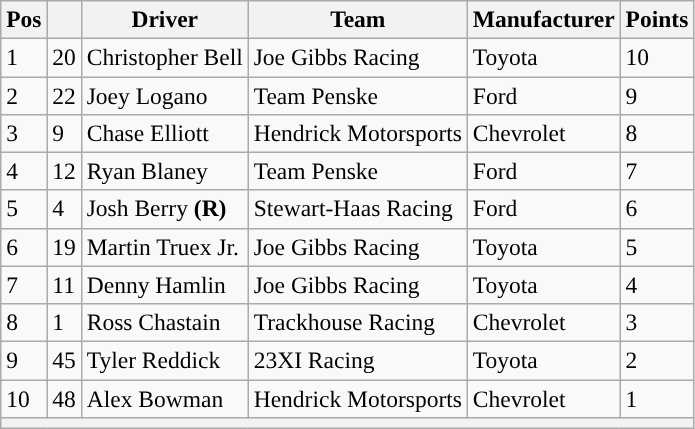<table class="wikitable" style="font-size:98%">
<tr>
<th>Pos</th>
<th></th>
<th>Driver</th>
<th>Team</th>
<th>Manufacturer</th>
<th>Points</th>
</tr>
<tr>
<td>1</td>
<td>20</td>
<td>Christopher Bell</td>
<td>Joe Gibbs Racing</td>
<td>Toyota</td>
<td>10</td>
</tr>
<tr>
<td>2</td>
<td>22</td>
<td>Joey Logano</td>
<td>Team Penske</td>
<td>Ford</td>
<td>9</td>
</tr>
<tr>
<td>3</td>
<td>9</td>
<td>Chase Elliott</td>
<td>Hendrick Motorsports</td>
<td>Chevrolet</td>
<td>8</td>
</tr>
<tr>
<td>4</td>
<td>12</td>
<td>Ryan Blaney</td>
<td>Team Penske</td>
<td>Ford</td>
<td>7</td>
</tr>
<tr>
<td>5</td>
<td>4</td>
<td>Josh Berry <strong>(R)</strong></td>
<td>Stewart-Haas Racing</td>
<td>Ford</td>
<td>6</td>
</tr>
<tr>
<td>6</td>
<td>19</td>
<td>Martin Truex Jr.</td>
<td>Joe Gibbs Racing</td>
<td>Toyota</td>
<td>5</td>
</tr>
<tr>
<td>7</td>
<td>11</td>
<td>Denny Hamlin</td>
<td>Joe Gibbs Racing</td>
<td>Toyota</td>
<td>4</td>
</tr>
<tr>
<td>8</td>
<td>1</td>
<td>Ross Chastain</td>
<td>Trackhouse Racing</td>
<td>Chevrolet</td>
<td>3</td>
</tr>
<tr>
<td>9</td>
<td>45</td>
<td>Tyler Reddick</td>
<td>23XI Racing</td>
<td>Toyota</td>
<td>2</td>
</tr>
<tr>
<td>10</td>
<td>48</td>
<td>Alex Bowman</td>
<td>Hendrick Motorsports</td>
<td>Chevrolet</td>
<td>1</td>
</tr>
<tr>
<th colspan="6"></th>
</tr>
</table>
